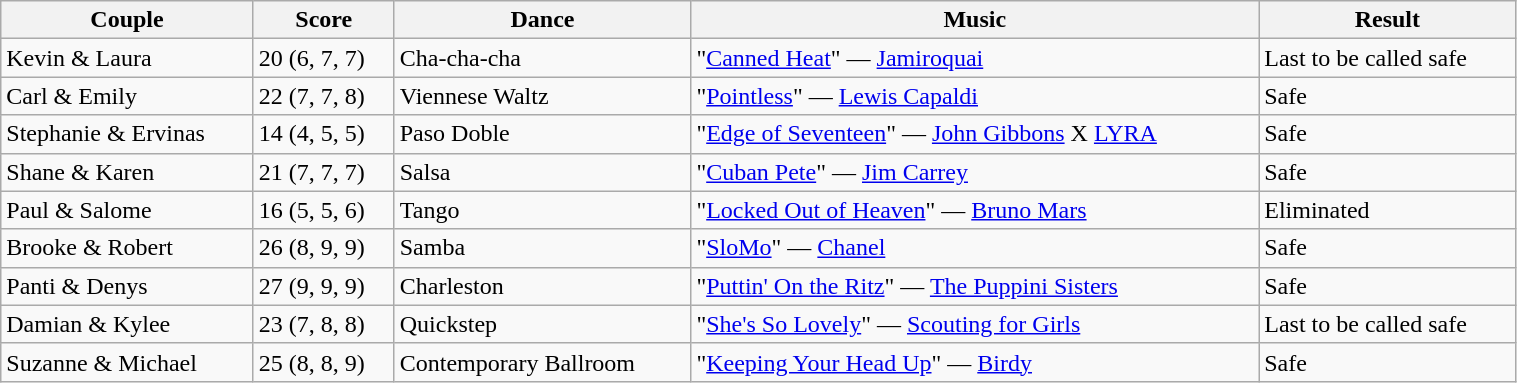<table class="wikitable" style="width:80%;">
<tr>
<th>Couple</th>
<th>Score</th>
<th>Dance</th>
<th>Music</th>
<th>Result</th>
</tr>
<tr>
<td>Kevin & Laura</td>
<td>20 (6, 7, 7)</td>
<td>Cha-cha-cha</td>
<td>"<a href='#'>Canned Heat</a>" — <a href='#'>Jamiroquai</a></td>
<td>Last to be called safe</td>
</tr>
<tr>
<td>Carl & Emily</td>
<td>22 (7, 7, 8)</td>
<td>Viennese Waltz</td>
<td>"<a href='#'>Pointless</a>" — <a href='#'>Lewis Capaldi</a></td>
<td>Safe</td>
</tr>
<tr>
<td>Stephanie & Ervinas</td>
<td>14 (4, 5, 5)</td>
<td>Paso Doble</td>
<td>"<a href='#'>Edge of Seventeen</a>" — <a href='#'>John Gibbons</a> X <a href='#'>LYRA</a></td>
<td>Safe</td>
</tr>
<tr>
<td>Shane & Karen</td>
<td>21 (7, 7, 7)</td>
<td>Salsa</td>
<td>"<a href='#'>Cuban Pete</a>" — <a href='#'>Jim Carrey</a></td>
<td>Safe</td>
</tr>
<tr>
<td>Paul & Salome</td>
<td>16 (5, 5, 6)</td>
<td>Tango</td>
<td>"<a href='#'>Locked Out of Heaven</a>" — <a href='#'>Bruno Mars</a></td>
<td>Eliminated</td>
</tr>
<tr>
<td>Brooke & Robert</td>
<td>26 (8, 9, 9)</td>
<td>Samba</td>
<td>"<a href='#'>SloMo</a>" — <a href='#'>Chanel</a></td>
<td>Safe</td>
</tr>
<tr>
<td>Panti & Denys</td>
<td>27 (9, 9, 9)</td>
<td>Charleston</td>
<td>"<a href='#'>Puttin' On the Ritz</a>" — <a href='#'>The Puppini Sisters</a></td>
<td>Safe</td>
</tr>
<tr>
<td>Damian & Kylee</td>
<td>23 (7, 8, 8)</td>
<td>Quickstep</td>
<td>"<a href='#'>She's So Lovely</a>" — <a href='#'>Scouting for Girls</a></td>
<td>Last to be called safe</td>
</tr>
<tr>
<td>Suzanne & Michael</td>
<td>25 (8, 8, 9)</td>
<td>Contemporary Ballroom</td>
<td>"<a href='#'>Keeping Your Head Up</a>" — <a href='#'>Birdy</a></td>
<td>Safe</td>
</tr>
</table>
